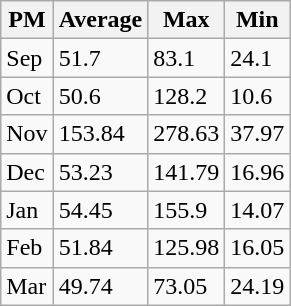<table class="wikitable">
<tr>
<th>PM</th>
<th>Average</th>
<th>Max</th>
<th>Min</th>
</tr>
<tr>
<td>Sep</td>
<td>51.7</td>
<td>83.1</td>
<td>24.1</td>
</tr>
<tr>
<td>Oct</td>
<td>50.6</td>
<td>128.2</td>
<td>10.6</td>
</tr>
<tr>
<td>Nov</td>
<td>153.84</td>
<td>278.63</td>
<td>37.97</td>
</tr>
<tr>
<td>Dec</td>
<td>53.23</td>
<td>141.79</td>
<td>16.96</td>
</tr>
<tr>
<td>Jan</td>
<td>54.45</td>
<td>155.9</td>
<td>14.07</td>
</tr>
<tr>
<td>Feb</td>
<td>51.84</td>
<td>125.98</td>
<td>16.05</td>
</tr>
<tr>
<td>Mar</td>
<td>49.74</td>
<td>73.05</td>
<td>24.19</td>
</tr>
</table>
